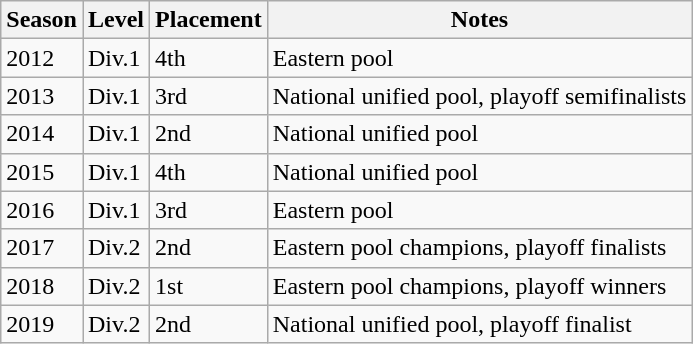<table class="wikitable">
<tr>
<th>Season</th>
<th>Level</th>
<th>Placement</th>
<th>Notes</th>
</tr>
<tr>
<td>2012</td>
<td>Div.1</td>
<td>4th</td>
<td>Eastern pool</td>
</tr>
<tr>
<td>2013</td>
<td>Div.1</td>
<td>3rd</td>
<td>National unified pool, playoff semifinalists</td>
</tr>
<tr>
<td>2014</td>
<td>Div.1</td>
<td>2nd</td>
<td>National unified pool</td>
</tr>
<tr>
<td>2015</td>
<td>Div.1</td>
<td>4th</td>
<td>National unified pool</td>
</tr>
<tr>
<td>2016</td>
<td>Div.1</td>
<td>3rd</td>
<td>Eastern pool</td>
</tr>
<tr>
<td>2017</td>
<td>Div.2</td>
<td>2nd</td>
<td>Eastern pool champions, playoff finalists</td>
</tr>
<tr>
<td>2018</td>
<td>Div.2</td>
<td>1st</td>
<td>Eastern pool champions, playoff winners</td>
</tr>
<tr>
<td>2019</td>
<td>Div.2</td>
<td>2nd</td>
<td>National unified pool, playoff finalist</td>
</tr>
</table>
